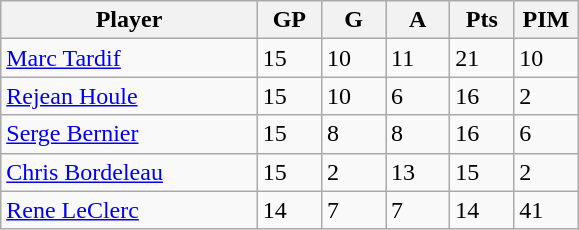<table class="wikitable">
<tr>
<th bgcolor="#DDDDFF" width="40%">Player</th>
<th bgcolor="#DDDDFF" width="10%">GP</th>
<th bgcolor="#DDDDFF" width="10%">G</th>
<th bgcolor="#DDDDFF" width="10%">A</th>
<th bgcolor="#DDDDFF" width="10%">Pts</th>
<th bgcolor="#DDDDFF" width="10%">PIM</th>
</tr>
<tr>
<td><a href='#'>Marc Tardif</a></td>
<td>15</td>
<td>10</td>
<td>11</td>
<td>21</td>
<td>10</td>
</tr>
<tr>
<td><a href='#'>Rejean Houle</a></td>
<td>15</td>
<td>10</td>
<td>6</td>
<td>16</td>
<td>2</td>
</tr>
<tr>
<td><a href='#'>Serge Bernier</a></td>
<td>15</td>
<td>8</td>
<td>8</td>
<td>16</td>
<td>6</td>
</tr>
<tr>
<td><a href='#'>Chris Bordeleau</a></td>
<td>15</td>
<td>2</td>
<td>13</td>
<td>15</td>
<td>2</td>
</tr>
<tr>
<td><a href='#'>Rene LeClerc</a></td>
<td>14</td>
<td>7</td>
<td>7</td>
<td>14</td>
<td>41</td>
</tr>
</table>
